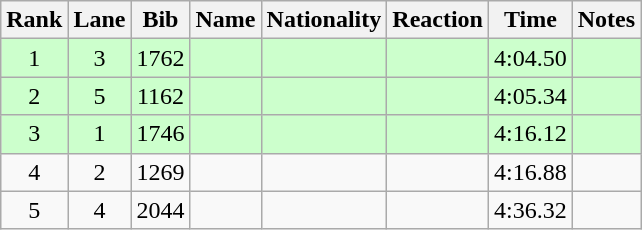<table class="wikitable sortable" style="text-align:center">
<tr>
<th>Rank</th>
<th>Lane</th>
<th>Bib</th>
<th>Name</th>
<th>Nationality</th>
<th>Reaction</th>
<th>Time</th>
<th>Notes</th>
</tr>
<tr bgcolor=ccffcc>
<td>1</td>
<td>3</td>
<td>1762</td>
<td align=left></td>
<td align=left></td>
<td></td>
<td>4:04.50</td>
<td><strong></strong></td>
</tr>
<tr bgcolor=ccffcc>
<td>2</td>
<td>5</td>
<td>1162</td>
<td align=left></td>
<td align=left></td>
<td></td>
<td>4:05.34</td>
<td><strong></strong></td>
</tr>
<tr bgcolor=ccffcc>
<td>3</td>
<td>1</td>
<td>1746</td>
<td align=left></td>
<td align=left></td>
<td></td>
<td>4:16.12</td>
<td><strong></strong></td>
</tr>
<tr>
<td>4</td>
<td>2</td>
<td>1269</td>
<td align=left></td>
<td align=left></td>
<td></td>
<td>4:16.88</td>
<td></td>
</tr>
<tr>
<td>5</td>
<td>4</td>
<td>2044</td>
<td align=left></td>
<td align=left></td>
<td></td>
<td>4:36.32</td>
<td></td>
</tr>
</table>
